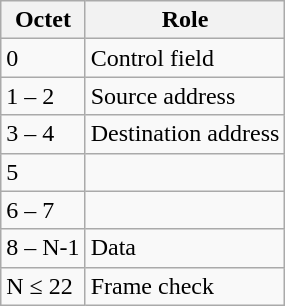<table class="wikitable">
<tr>
<th>Octet</th>
<th>Role</th>
</tr>
<tr>
<td>0</td>
<td>Control field</td>
</tr>
<tr>
<td>1 – 2</td>
<td>Source address</td>
</tr>
<tr>
<td>3 – 4</td>
<td>Destination address</td>
</tr>
<tr>
<td>5</td>
<td></td>
</tr>
<tr>
<td>6 – 7</td>
<td></td>
</tr>
<tr>
<td>8 – N-1</td>
<td>Data</td>
</tr>
<tr>
<td>N ≤ 22</td>
<td>Frame check</td>
</tr>
</table>
